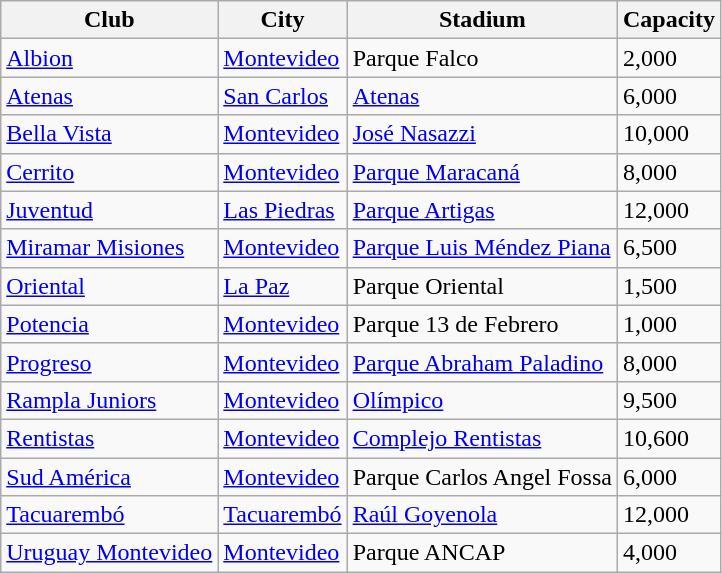<table class="wikitable sortable">
<tr>
<th>Club</th>
<th>City</th>
<th>Stadium</th>
<th>Capacity</th>
</tr>
<tr>
<td><a href='#'>Albion</a></td>
<td><a href='#'>Montevideo</a></td>
<td>Parque Falco</td>
<td>2,000</td>
</tr>
<tr>
<td><a href='#'>Atenas</a></td>
<td><a href='#'>San Carlos</a></td>
<td><a href='#'>Atenas</a></td>
<td>6,000</td>
</tr>
<tr>
<td><a href='#'>Bella Vista</a></td>
<td><a href='#'>Montevideo</a></td>
<td><a href='#'>José Nasazzi</a></td>
<td>10,000</td>
</tr>
<tr>
<td><a href='#'>Cerrito</a></td>
<td><a href='#'>Montevideo</a></td>
<td><a href='#'>Parque Maracaná</a></td>
<td>8,000</td>
</tr>
<tr>
<td><a href='#'>Juventud</a></td>
<td><a href='#'>Las Piedras</a></td>
<td><a href='#'>Parque Artigas</a></td>
<td>12,000</td>
</tr>
<tr>
<td><a href='#'>Miramar Misiones</a></td>
<td><a href='#'>Montevideo</a></td>
<td><a href='#'>Parque Luis Méndez Piana</a></td>
<td>6,500</td>
</tr>
<tr>
<td><a href='#'>Oriental</a></td>
<td><a href='#'>La Paz</a></td>
<td>Parque Oriental</td>
<td>1,500</td>
</tr>
<tr>
<td><a href='#'>Potencia</a></td>
<td><a href='#'>Montevideo</a></td>
<td>Parque 13 de Febrero</td>
<td>1,000</td>
</tr>
<tr>
<td><a href='#'>Progreso</a></td>
<td><a href='#'>Montevideo</a></td>
<td><a href='#'>Parque Abraham Paladino</a></td>
<td>8,000</td>
</tr>
<tr>
<td><a href='#'>Rampla Juniors</a></td>
<td><a href='#'>Montevideo</a></td>
<td><a href='#'>Olímpico</a></td>
<td>9,500</td>
</tr>
<tr>
<td><a href='#'>Rentistas</a></td>
<td><a href='#'>Montevideo</a></td>
<td><a href='#'>Complejo Rentistas</a></td>
<td>10,600</td>
</tr>
<tr>
<td><a href='#'>Sud América</a></td>
<td><a href='#'>Montevideo</a></td>
<td>Parque Carlos Angel Fossa</td>
<td>6,000</td>
</tr>
<tr>
<td><a href='#'>Tacuarembó</a></td>
<td><a href='#'>Tacuarembó</a></td>
<td><a href='#'>Raúl Goyenola</a></td>
<td>12,000</td>
</tr>
<tr>
<td><a href='#'>Uruguay Montevideo</a></td>
<td><a href='#'>Montevideo</a></td>
<td>Parque ANCAP</td>
<td>4,000</td>
</tr>
</table>
